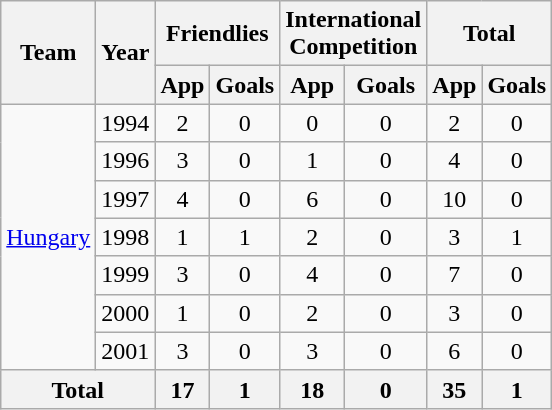<table class="wikitable" style="text-align:center">
<tr>
<th rowspan="2">Team</th>
<th rowspan="2">Year</th>
<th colspan="2">Friendlies</th>
<th colspan="2">International<br>Competition</th>
<th colspan="2">Total</th>
</tr>
<tr>
<th>App</th>
<th>Goals</th>
<th>App</th>
<th>Goals</th>
<th>App</th>
<th>Goals</th>
</tr>
<tr>
<td rowspan="7"><a href='#'>Hungary</a></td>
<td>1994</td>
<td>2</td>
<td>0</td>
<td>0</td>
<td>0</td>
<td>2</td>
<td>0</td>
</tr>
<tr>
<td>1996</td>
<td>3</td>
<td>0</td>
<td>1</td>
<td>0</td>
<td>4</td>
<td>0</td>
</tr>
<tr>
<td>1997</td>
<td>4</td>
<td>0</td>
<td>6</td>
<td>0</td>
<td>10</td>
<td>0</td>
</tr>
<tr>
<td>1998</td>
<td>1</td>
<td>1</td>
<td>2</td>
<td>0</td>
<td>3</td>
<td>1</td>
</tr>
<tr>
<td>1999</td>
<td>3</td>
<td>0</td>
<td>4</td>
<td>0</td>
<td>7</td>
<td>0</td>
</tr>
<tr>
<td>2000</td>
<td>1</td>
<td>0</td>
<td>2</td>
<td>0</td>
<td>3</td>
<td>0</td>
</tr>
<tr>
<td>2001</td>
<td>3</td>
<td>0</td>
<td>3</td>
<td>0</td>
<td>6</td>
<td>0</td>
</tr>
<tr>
<th colspan="2">Total</th>
<th>17</th>
<th>1</th>
<th>18</th>
<th>0</th>
<th>35</th>
<th>1</th>
</tr>
</table>
